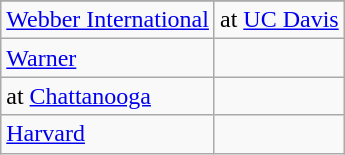<table class="wikitable">
<tr>
</tr>
<tr>
<td><a href='#'>Webber International</a></td>
<td>at <a href='#'>UC Davis</a></td>
</tr>
<tr>
<td><a href='#'>Warner</a></td>
<td></td>
</tr>
<tr>
<td>at <a href='#'>Chattanooga</a></td>
<td></td>
</tr>
<tr>
<td><a href='#'>Harvard</a></td>
<td></td>
</tr>
</table>
